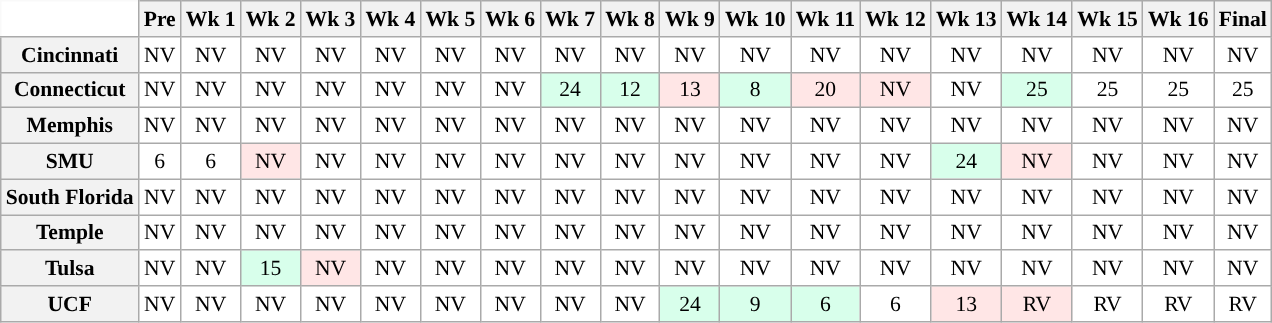<table class="wikitable" style="white-space:nowrap;font-size:90%;">
<tr>
<th colspan=1 style="background:white; border-top-style:hidden; border-left-style:hidden;"> </th>
<th>Pre <br></th>
<th>Wk 1 <br></th>
<th>Wk 2 <br></th>
<th>Wk 3 <br></th>
<th>Wk 4 <br></th>
<th>Wk 5 <br></th>
<th>Wk 6 <br></th>
<th>Wk 7 <br></th>
<th>Wk 8 <br></th>
<th>Wk 9 <br></th>
<th>Wk 10 <br></th>
<th>Wk 11 <br></th>
<th>Wk 12 <br></th>
<th>Wk 13 <br></th>
<th>Wk 14 <br></th>
<th>Wk 15 <br></th>
<th>Wk 16 <br></th>
<th>Final</th>
</tr>
<tr style="text-align:center;">
<th>Cincinnati</th>
<td style="background:#FFF;">NV</td>
<td style="background:#FFF;">NV</td>
<td style="background:#FFF;">NV</td>
<td style="background:#FFF;">NV</td>
<td style="background:#FFF;">NV</td>
<td style="background:#FFF;">NV</td>
<td style="background:#FFF;">NV</td>
<td style="background:#FFF;">NV</td>
<td style="background:#FFF;">NV</td>
<td style="background:#FFF;">NV</td>
<td style="background:#FFF;">NV</td>
<td style="background:#FFF;">NV</td>
<td style="background:#FFF;">NV</td>
<td style="background:#FFF;">NV</td>
<td style="background:#FFF;">NV</td>
<td style="background:#FFF;">NV</td>
<td style="background:#FFF;">NV</td>
<td style="background:#FFF;">NV</td>
</tr>
<tr style="text-align:center;">
<th>Connecticut</th>
<td style="background:#FFF;">NV</td>
<td style="background:#FFF;">NV</td>
<td style="background:#FFF;">NV</td>
<td style="background:#FFF;">NV</td>
<td style="background:#FFF;">NV</td>
<td style="background:#FFF;">NV</td>
<td style="background:#FFF;">NV</td>
<td style="background:#d8ffeb;">24</td>
<td style="background:#d8ffeb;">12</td>
<td style="background:#ffe6e6;">13</td>
<td style="background:#d8ffeb;">8</td>
<td style="background:#ffe6e6;">20</td>
<td style="background:#ffe6e6;">NV</td>
<td style="background:#FFF;">NV</td>
<td style="background:#d8ffeb;">25</td>
<td style="background:#FFF;">25</td>
<td style="background:#FFF;">25</td>
<td style="background:#FFF;">25</td>
</tr>
<tr style="text-align:center;">
<th>Memphis</th>
<td style="background:#FFF;">NV</td>
<td style="background:#FFF;">NV</td>
<td style="background:#FFF;">NV</td>
<td style="background:#FFF;">NV</td>
<td style="background:#FFF;">NV</td>
<td style="background:#FFF;">NV</td>
<td style="background:#FFF;">NV</td>
<td style="background:#FFF;">NV</td>
<td style="background:#FFF;">NV</td>
<td style="background:#FFF;">NV</td>
<td style="background:#FFF;">NV</td>
<td style="background:#FFF;">NV</td>
<td style="background:#FFF;">NV</td>
<td style="background:#FFF;">NV</td>
<td style="background:#FFF;">NV</td>
<td style="background:#FFF;">NV</td>
<td style="background:#FFF;">NV</td>
<td style="background:#FFF;">NV</td>
</tr>
<tr style="text-align:center;">
<th>SMU</th>
<td style="background:#FFF;">6</td>
<td style="background:#FFF;">6</td>
<td style="background:#ffe6e6;">NV</td>
<td style="background:#FFF;">NV</td>
<td style="background:#FFF;">NV</td>
<td style="background:#FFF;">NV</td>
<td style="background:#FFF;">NV</td>
<td style="background:#FFF;">NV</td>
<td style="background:#FFF;">NV</td>
<td style="background:#FFF;">NV</td>
<td style="background:#FFF;">NV</td>
<td style="background:#FFF;">NV</td>
<td style="background:#FFF;">NV</td>
<td style="background:#d8ffeb;">24</td>
<td style="background:#ffe6e6;">NV</td>
<td style="background:#FFF;">NV</td>
<td style="background:#FFF;">NV</td>
<td style="background:#FFF;">NV</td>
</tr>
<tr style="text-align:center;">
<th>South Florida</th>
<td style="background:#FFF;">NV</td>
<td style="background:#FFF;">NV</td>
<td style="background:#FFF;">NV</td>
<td style="background:#FFF;">NV</td>
<td style="background:#FFF;">NV</td>
<td style="background:#FFF;">NV</td>
<td style="background:#FFF;">NV</td>
<td style="background:#FFF;">NV</td>
<td style="background:#FFF;">NV</td>
<td style="background:#FFF;">NV</td>
<td style="background:#FFF;">NV</td>
<td style="background:#FFF;">NV</td>
<td style="background:#FFF;">NV</td>
<td style="background:#FFF;">NV</td>
<td style="background:#FFF;">NV</td>
<td style="background:#FFF;">NV</td>
<td style="background:#FFF;">NV</td>
<td style="background:#FFF;">NV</td>
</tr>
<tr style="text-align:center;">
<th>Temple</th>
<td style="background:#FFF;">NV</td>
<td style="background:#FFF;">NV</td>
<td style="background:#FFF;">NV</td>
<td style="background:#FFF;">NV</td>
<td style="background:#FFF;">NV</td>
<td style="background:#FFF;">NV</td>
<td style="background:#FFF;">NV</td>
<td style="background:#FFF;">NV</td>
<td style="background:#FFF;">NV</td>
<td style="background:#FFF;">NV</td>
<td style="background:#FFF;">NV</td>
<td style="background:#FFF;">NV</td>
<td style="background:#FFF;">NV</td>
<td style="background:#FFF;">NV</td>
<td style="background:#FFF;">NV</td>
<td style="background:#FFF;">NV</td>
<td style="background:#FFF;">NV</td>
<td style="background:#FFF;">NV</td>
</tr>
<tr style="text-align:center;">
<th>Tulsa</th>
<td style="background:#FFF;">NV</td>
<td style="background:#FFF;">NV</td>
<td style="background:#d8ffeb;">15</td>
<td style="background:#ffe6e6;">NV</td>
<td style="background:#FFF;">NV</td>
<td style="background:#FFF;">NV</td>
<td style="background:#FFF;">NV</td>
<td style="background:#FFF;">NV</td>
<td style="background:#FFF;">NV</td>
<td style="background:#FFF;">NV</td>
<td style="background:#FFF;">NV</td>
<td style="background:#FFF;">NV</td>
<td style="background:#FFF;">NV</td>
<td style="background:#FFF;">NV</td>
<td style="background:#FFF;">NV</td>
<td style="background:#FFF;">NV</td>
<td style="background:#FFF;">NV</td>
<td style="background:#FFF;">NV</td>
</tr>
<tr style="text-align:center;">
<th>UCF</th>
<td style="background:#FFF;">NV</td>
<td style="background:#FFF;">NV</td>
<td style="background:#FFF;">NV</td>
<td style="background:#FFF;">NV</td>
<td style="background:#FFF;">NV</td>
<td style="background:#FFF;">NV</td>
<td style="background:#FFF;">NV</td>
<td style="background:#FFF;">NV</td>
<td style="background:#FFF;">NV</td>
<td style="background:#d8ffeb;">24</td>
<td style="background:#d8ffeb;">9</td>
<td style="background:#d8ffeb;">6</td>
<td style="background:#FFF;">6</td>
<td style="background:#ffe6e6;">13</td>
<td style="background:#ffe6e6;">RV</td>
<td style="background:#FFF;">RV</td>
<td style="background:#FFF;">RV</td>
<td style="background:#FFF;">RV</td>
</tr>
</table>
